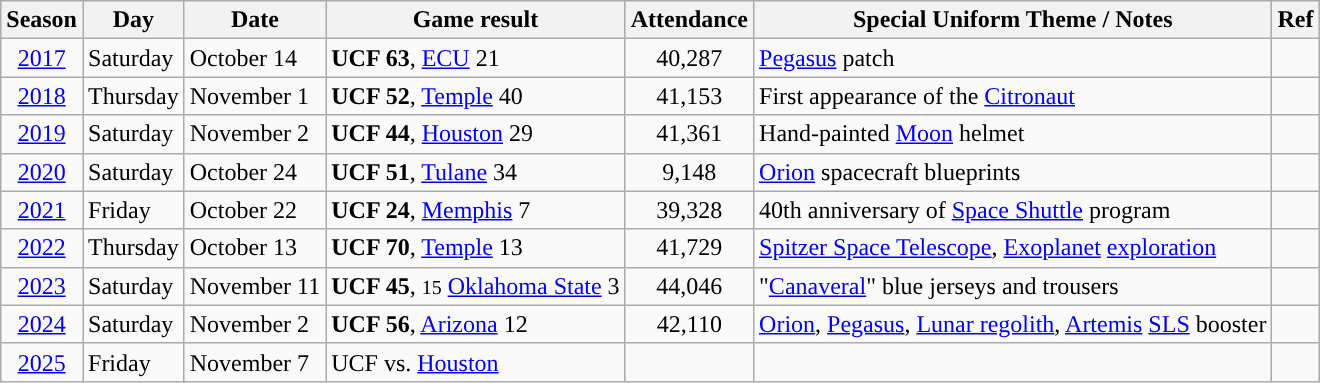<table class="wikitable">
<tr>
<th>Season</th>
<th>Day</th>
<th>Date</th>
<th>Game result</th>
<th>Attendance</th>
<th>Special Uniform Theme / Notes</th>
<th>Ref</th>
</tr>
<tr>
<td align="center"><a href='#'>2017</a></td>
<td>Saturday</td>
<td>October 14</td>
<td> <strong>UCF 63</strong>, <a href='#'>ECU</a> 21</td>
<td align="center">40,287</td>
<td><a href='#'>Pegasus</a> patch</td>
<td align="center"></td>
</tr>
<tr>
<td align="center"><a href='#'>2018</a></td>
<td>Thursday</td>
<td>November 1</td>
<td> <strong>UCF 52</strong>, <a href='#'>Temple</a> 40</td>
<td align="center">41,153</td>
<td>First appearance of the <a href='#'>Citronaut</a></td>
<td align="center"></td>
</tr>
<tr>
<td align="center"><a href='#'>2019</a></td>
<td>Saturday</td>
<td>November 2</td>
<td><strong>UCF 44</strong>, <a href='#'>Houston</a> 29</td>
<td align="center">41,361</td>
<td>Hand-painted <a href='#'>Moon</a> helmet</td>
<td align="center"></td>
</tr>
<tr>
<td align="center"><a href='#'>2020</a></td>
<td>Saturday</td>
<td>October 24</td>
<td><strong>UCF 51</strong>, <a href='#'>Tulane</a> 34</td>
<td align="center">9,148</td>
<td><a href='#'>Orion</a> spacecraft blueprints</td>
<td align="center"></td>
</tr>
<tr>
<td align="center"><a href='#'>2021</a></td>
<td>Friday</td>
<td>October 22</td>
<td><strong>UCF 24</strong>, <a href='#'>Memphis</a> 7</td>
<td align="center">39,328</td>
<td>40th anniversary of <a href='#'>Space Shuttle</a> program</td>
<td align="center"></td>
</tr>
<tr>
<td align="center"><a href='#'>2022</a></td>
<td>Thursday</td>
<td>October 13</td>
<td><strong>UCF 70</strong>, <a href='#'>Temple</a> 13</td>
<td align="center">41,729</td>
<td><a href='#'>Spitzer Space Telescope</a>, <a href='#'>Exoplanet</a> <a href='#'>exploration</a></td>
<td align="center"></td>
</tr>
<tr>
<td align="center"><a href='#'>2023</a></td>
<td>Saturday</td>
<td>November 11</td>
<td><strong>UCF 45</strong>, <small>15</small> <a href='#'>Oklahoma State</a> 3</td>
<td align="center">44,046</td>
<td>"<a href='#'>Canaveral</a>" blue jerseys and trousers</td>
<td align="center"></td>
</tr>
<tr>
<td align="center"><a href='#'>2024</a></td>
<td>Saturday</td>
<td>November 2</td>
<td><strong>UCF 56</strong>, <a href='#'>Arizona</a> 12</td>
<td align="center">42,110</td>
<td><a href='#'>Orion</a>, <a href='#'>Pegasus</a>, <a href='#'>Lunar regolith</a>, <a href='#'>Artemis</a> <a href='#'>SLS</a> booster</td>
<td align="center"></td>
</tr>
<tr>
<td align="center"><a href='#'>2025</a></td>
<td>Friday</td>
<td>November 7</td>
<td>UCF vs. <a href='#'>Houston</a></td>
<td align="center"></td>
<td></td>
<td align="center"></td>
</tr>
</table>
